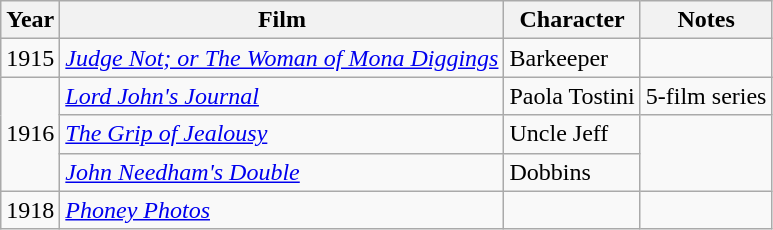<table class="wikitable" Border="1">
<tr>
<th>Year</th>
<th>Film</th>
<th>Character</th>
<th>Notes</th>
</tr>
<tr>
<td rowspan=2>1915</td>
<td><em><a href='#'>Judge Not; or The Woman of Mona Diggings</a></em></td>
<td>Barkeeper</td>
</tr>
<tr>
<td rowspan=2><em><a href='#'>Lord John's Journal</a></em></td>
<td rowspan=2>Paola Tostini</td>
<td rowspan=2>5-film series</td>
</tr>
<tr>
<td rowspan=3>1916</td>
</tr>
<tr>
<td><em><a href='#'>The Grip of Jealousy</a></em></td>
<td>Uncle Jeff</td>
</tr>
<tr>
<td><em><a href='#'>John Needham's Double</a></em></td>
<td>Dobbins</td>
</tr>
<tr>
<td>1918</td>
<td><em><a href='#'>Phoney Photos</a></em></td>
<td></td>
<td></td>
</tr>
</table>
